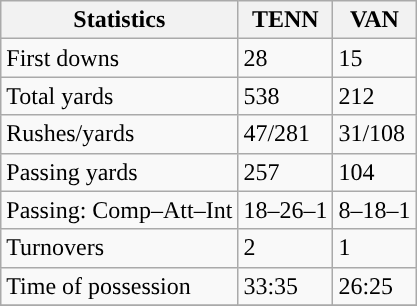<table class="wikitable" style="float: left;">
<tr>
<th>Statistics</th>
<th>TENN</th>
<th>VAN</th>
</tr>
<tr>
<td>First downs</td>
<td>28</td>
<td>15</td>
</tr>
<tr>
<td>Total yards</td>
<td>538</td>
<td>212</td>
</tr>
<tr>
<td>Rushes/yards</td>
<td>47/281</td>
<td>31/108</td>
</tr>
<tr>
<td>Passing yards</td>
<td>257</td>
<td>104</td>
</tr>
<tr>
<td>Passing: Comp–Att–Int</td>
<td>18–26–1</td>
<td>8–18–1</td>
</tr>
<tr>
<td>Turnovers</td>
<td>2</td>
<td>1</td>
</tr>
<tr>
<td>Time of possession</td>
<td>33:35</td>
<td>26:25</td>
</tr>
<tr>
</tr>
</table>
